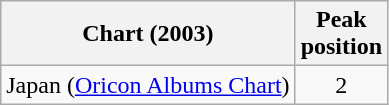<table class="wikitable">
<tr>
<th>Chart (2003)</th>
<th>Peak<br>position</th>
</tr>
<tr>
<td>Japan (<a href='#'>Oricon Albums Chart</a>)</td>
<td align="center">2</td>
</tr>
</table>
